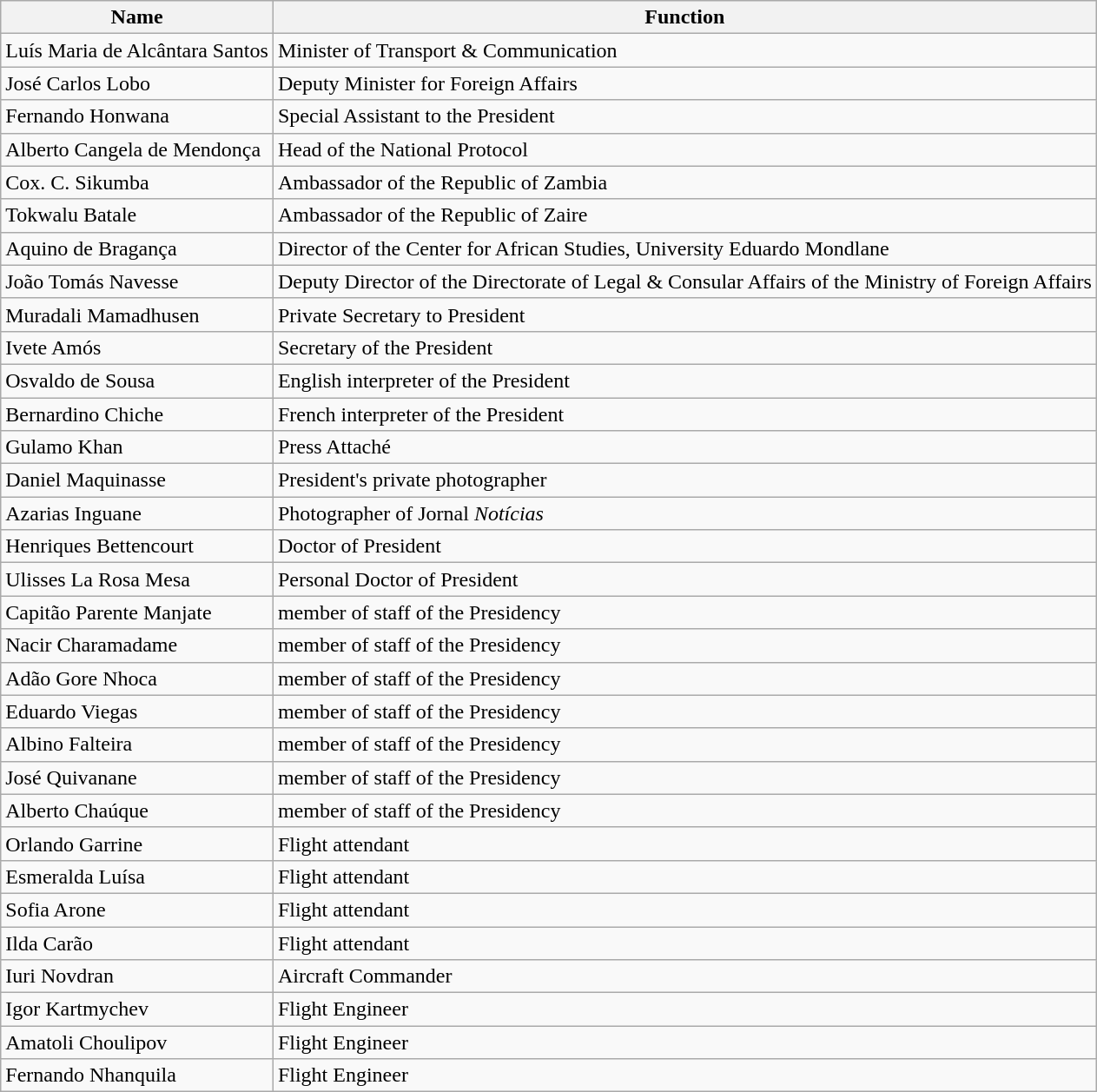<table class="wikitable">
<tr>
<th>Name</th>
<th>Function</th>
</tr>
<tr>
<td>Luís Maria de Alcântara Santos</td>
<td>Minister of Transport & Communication</td>
</tr>
<tr>
<td>José Carlos Lobo</td>
<td>Deputy Minister for Foreign Affairs</td>
</tr>
<tr>
<td>Fernando Honwana</td>
<td>Special Assistant to the President</td>
</tr>
<tr>
<td>Alberto Cangela de Mendonça</td>
<td>Head of the National Protocol</td>
</tr>
<tr>
<td>Cox. C. Sikumba</td>
<td>Ambassador of the Republic of Zambia</td>
</tr>
<tr>
<td>Tokwalu Batale</td>
<td>Ambassador of the Republic of Zaire</td>
</tr>
<tr>
<td>Aquino de Bragança</td>
<td>Director of the Center for African Studies, University Eduardo Mondlane</td>
</tr>
<tr>
<td>João Tomás Navesse</td>
<td>Deputy Director of the Directorate of Legal & Consular Affairs of the Ministry of Foreign Affairs</td>
</tr>
<tr>
<td>Muradali Mamadhusen</td>
<td>Private Secretary to President</td>
</tr>
<tr>
<td>Ivete Amós</td>
<td>Secretary of the President</td>
</tr>
<tr>
<td>Osvaldo de Sousa</td>
<td>English interpreter of the President</td>
</tr>
<tr>
<td>Bernardino Chiche</td>
<td>French interpreter of the President</td>
</tr>
<tr>
<td>Gulamo Khan</td>
<td>Press Attaché</td>
</tr>
<tr>
<td>Daniel Maquinasse</td>
<td>President's private photographer</td>
</tr>
<tr>
<td>Azarias Inguane</td>
<td>Photographer of Jornal <i>Notícias</td>
</tr>
<tr>
<td>Henriques Bettencourt</td>
<td>Doctor of President</td>
</tr>
<tr>
<td>Ulisses La Rosa Mesa</td>
<td>Personal Doctor of President</td>
</tr>
<tr>
<td>Capitão Parente Manjate</td>
<td>member of staff of the Presidency</td>
</tr>
<tr>
<td>Nacir Charamadame</td>
<td>member of staff of the Presidency</td>
</tr>
<tr>
<td>Adão Gore Nhoca</td>
<td>member of staff of the Presidency</td>
</tr>
<tr>
<td>Eduardo Viegas</td>
<td>member of staff of the Presidency</td>
</tr>
<tr>
<td>Albino Falteira</td>
<td>member of staff of the Presidency</td>
</tr>
<tr>
<td>José Quivanane</td>
<td>member of staff of the Presidency</td>
</tr>
<tr>
<td>Alberto Chaúque</td>
<td>member of staff of the Presidency</td>
</tr>
<tr>
<td>Orlando Garrine</td>
<td>Flight attendant</td>
</tr>
<tr>
<td>Esmeralda Luísa</td>
<td>Flight attendant</td>
</tr>
<tr>
<td>Sofia Arone</td>
<td>Flight attendant</td>
</tr>
<tr>
<td>Ilda Carão</td>
<td>Flight attendant</td>
</tr>
<tr>
<td>Iuri Novdran</td>
<td>Aircraft Commander</td>
</tr>
<tr>
<td>Igor Kartmychev</td>
<td>Flight Engineer</td>
</tr>
<tr>
<td>Amatoli Choulipov</td>
<td>Flight Engineer</td>
</tr>
<tr>
<td>Fernando Nhanquila</td>
<td>Flight Engineer</td>
</tr>
</table>
